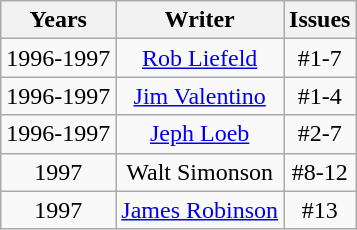<table class="wikitable">
<tr>
<th>Years</th>
<th>Writer</th>
<th>Issues</th>
</tr>
<tr>
<td align="center">1996-1997</td>
<td align="center"><a href='#'>Rob Liefeld</a></td>
<td align="center">#1-7</td>
</tr>
<tr>
<td align="center">1996-1997</td>
<td align="center"><a href='#'>Jim Valentino</a></td>
<td align="center">#1-4</td>
</tr>
<tr>
<td align="center">1996-1997</td>
<td align="center"><a href='#'>Jeph Loeb</a></td>
<td align="center">#2-7</td>
</tr>
<tr>
<td align="center">1997</td>
<td align="center">Walt Simonson</td>
<td align="center">#8-12</td>
</tr>
<tr>
<td align="center">1997</td>
<td align="center"><a href='#'>James Robinson</a></td>
<td align="center">#13</td>
</tr>
</table>
